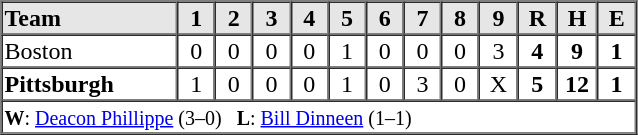<table border=1 cellspacing=0 width=425 style="margin-left:3em;">
<tr style="text-align:center; background-color:#e6e6e6;">
<th align=left width=125>Team</th>
<th width=25>1</th>
<th width=25>2</th>
<th width=25>3</th>
<th width=25>4</th>
<th width=25>5</th>
<th width=25>6</th>
<th width=25>7</th>
<th width=25>8</th>
<th width=25>9</th>
<th width=25>R</th>
<th width=25>H</th>
<th width=25>E</th>
</tr>
<tr style="text-align:center;">
<td align=left>Boston</td>
<td>0</td>
<td>0</td>
<td>0</td>
<td>0</td>
<td>1</td>
<td>0</td>
<td>0</td>
<td>0</td>
<td>3</td>
<td><strong>4</strong></td>
<td><strong>9</strong></td>
<td><strong>1</strong></td>
</tr>
<tr style="text-align:center;">
<td align=left><strong>Pittsburgh</strong></td>
<td>1</td>
<td>0</td>
<td>0</td>
<td>0</td>
<td>1</td>
<td>0</td>
<td>3</td>
<td>0</td>
<td>X</td>
<td><strong>5</strong></td>
<td><strong>12</strong></td>
<td><strong>1</strong></td>
</tr>
<tr style="text-align:left;">
<td colspan=13><small><strong>W</strong>: <a href='#'>Deacon Phillippe</a> (3–0)   <strong>L</strong>: <a href='#'>Bill Dinneen</a> (1–1)  </small></td>
</tr>
</table>
